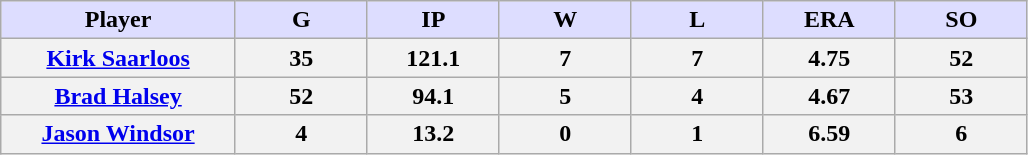<table class="wikitable sortable">
<tr>
<th style="background:#ddf; width:16%;">Player</th>
<th style="background:#ddf; width:9%;">G</th>
<th style="background:#ddf; width:9%;">IP</th>
<th style="background:#ddf; width:9%;">W</th>
<th style="background:#ddf; width:9%;">L</th>
<th style="background:#ddf; width:9%;">ERA</th>
<th style="background:#ddf; width:9%;">SO</th>
</tr>
<tr>
<th><a href='#'>Kirk Saarloos</a></th>
<th>35</th>
<th>121.1</th>
<th>7</th>
<th>7</th>
<th>4.75</th>
<th>52</th>
</tr>
<tr>
<th><a href='#'>Brad Halsey</a></th>
<th>52</th>
<th>94.1</th>
<th>5</th>
<th>4</th>
<th>4.67</th>
<th>53</th>
</tr>
<tr>
<th><a href='#'>Jason Windsor</a></th>
<th>4</th>
<th>13.2</th>
<th>0</th>
<th>1</th>
<th>6.59</th>
<th>6</th>
</tr>
</table>
